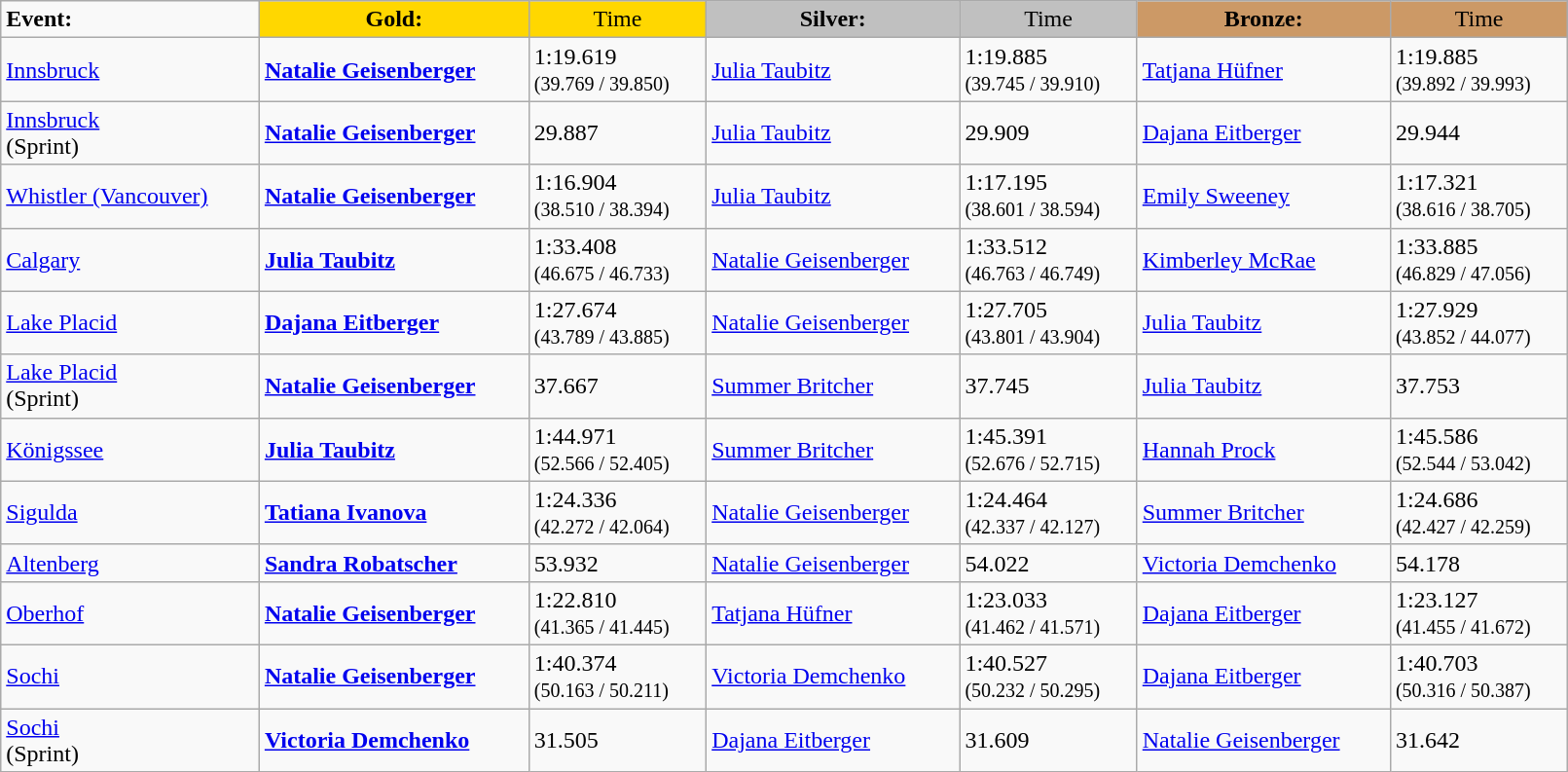<table class="wikitable" style="width:85%;">
<tr>
<td><strong>Event:</strong></td>
<td !  style="text-align:center; background:gold;"><strong>Gold:</strong></td>
<td !  style="text-align:center; background:gold;">Time</td>
<td !  style="text-align:center; background:silver;"><strong>Silver:</strong></td>
<td !  style="text-align:center; background:silver;">Time</td>
<td !  style="text-align:center; background:#c96;"><strong>Bronze:</strong></td>
<td !  style="text-align:center; background:#c96;">Time</td>
</tr>
<tr>
<td><a href='#'>Innsbruck</a></td>
<td><strong> <a href='#'>Natalie Geisenberger</a></strong></td>
<td>1:19.619<br><small>(39.769 / 39.850)</small></td>
<td> <a href='#'>Julia Taubitz</a></td>
<td>1:19.885<br><small>(39.745 / 39.910)</small></td>
<td> <a href='#'>Tatjana Hüfner</a></td>
<td>1:19.885<br><small>(39.892 / 39.993)</small></td>
</tr>
<tr>
<td><a href='#'>Innsbruck</a><br>(Sprint)</td>
<td><strong> <a href='#'>Natalie Geisenberger</a></strong></td>
<td>29.887</td>
<td> <a href='#'>Julia Taubitz</a></td>
<td>29.909</td>
<td> <a href='#'>Dajana Eitberger</a></td>
<td>29.944</td>
</tr>
<tr>
<td><a href='#'>Whistler (Vancouver)</a></td>
<td><strong> <a href='#'>Natalie Geisenberger</a></strong></td>
<td>1:16.904<br><small>(38.510 / 38.394)</small></td>
<td> <a href='#'>Julia Taubitz</a></td>
<td>1:17.195<br><small>(38.601 / 38.594)</small></td>
<td> <a href='#'>Emily Sweeney</a></td>
<td>1:17.321<br><small>(38.616 / 38.705)</small></td>
</tr>
<tr>
<td><a href='#'>Calgary</a></td>
<td><strong> <a href='#'>Julia Taubitz</a></strong></td>
<td>1:33.408<br><small>(46.675 / 46.733)</small></td>
<td> <a href='#'>Natalie Geisenberger</a></td>
<td>1:33.512<br><small>(46.763 / 46.749)</small></td>
<td> <a href='#'>Kimberley McRae</a></td>
<td>1:33.885<br><small>(46.829 / 47.056)</small></td>
</tr>
<tr>
<td><a href='#'>Lake Placid</a></td>
<td><strong> <a href='#'>Dajana Eitberger</a></strong></td>
<td>1:27.674<br><small>(43.789 / 43.885)</small></td>
<td> <a href='#'>Natalie Geisenberger</a></td>
<td>1:27.705<br><small>(43.801 / 43.904)</small></td>
<td> <a href='#'>Julia Taubitz</a></td>
<td>1:27.929<br><small>(43.852 / 44.077)</small></td>
</tr>
<tr>
<td><a href='#'>Lake Placid</a><br>(Sprint)</td>
<td><strong> <a href='#'>Natalie Geisenberger</a></strong></td>
<td>37.667</td>
<td> <a href='#'>Summer Britcher</a></td>
<td>37.745</td>
<td> <a href='#'>Julia Taubitz</a></td>
<td>37.753</td>
</tr>
<tr>
<td><a href='#'>Königssee</a></td>
<td><strong> <a href='#'>Julia Taubitz</a></strong></td>
<td>1:44.971<br><small>(52.566 / 52.405)</small></td>
<td> <a href='#'>Summer Britcher</a></td>
<td>1:45.391<br><small>(52.676 / 52.715)</small></td>
<td> <a href='#'>Hannah Prock</a></td>
<td>1:45.586<br><small>(52.544 / 53.042)</small></td>
</tr>
<tr>
<td><a href='#'>Sigulda</a></td>
<td><strong> <a href='#'>Tatiana Ivanova</a></strong></td>
<td>1:24.336<br><small>(42.272 / 42.064)</small></td>
<td> <a href='#'>Natalie Geisenberger</a></td>
<td>1:24.464<br><small>(42.337 / 42.127)</small></td>
<td> <a href='#'>Summer Britcher</a></td>
<td>1:24.686<br><small>(42.427 / 42.259)</small></td>
</tr>
<tr>
<td><a href='#'>Altenberg</a></td>
<td><strong> <a href='#'>Sandra Robatscher</a></strong></td>
<td>53.932</td>
<td> <a href='#'>Natalie Geisenberger</a></td>
<td>54.022</td>
<td> <a href='#'>Victoria Demchenko</a></td>
<td>54.178</td>
</tr>
<tr>
<td><a href='#'>Oberhof</a></td>
<td><strong> <a href='#'>Natalie Geisenberger</a></strong></td>
<td>1:22.810<br><small>(41.365 / 41.445)</small></td>
<td> <a href='#'>Tatjana Hüfner</a></td>
<td>1:23.033<br><small>(41.462 / 41.571)</small></td>
<td> <a href='#'>Dajana Eitberger</a></td>
<td>1:23.127<br><small>(41.455 / 41.672)</small></td>
</tr>
<tr>
<td><a href='#'>Sochi</a></td>
<td><strong> <a href='#'>Natalie Geisenberger</a></strong></td>
<td>1:40.374<br><small>(50.163 / 50.211)</small></td>
<td> <a href='#'>Victoria Demchenko</a></td>
<td>1:40.527<br><small>(50.232 / 50.295)</small></td>
<td> <a href='#'>Dajana Eitberger</a></td>
<td>1:40.703<br><small>(50.316 / 50.387)</small></td>
</tr>
<tr>
<td><a href='#'>Sochi</a><br>(Sprint)</td>
<td><strong> <a href='#'>Victoria Demchenko</a></strong></td>
<td>31.505</td>
<td> <a href='#'>Dajana Eitberger</a></td>
<td>31.609</td>
<td> <a href='#'>Natalie Geisenberger</a></td>
<td>31.642</td>
</tr>
</table>
